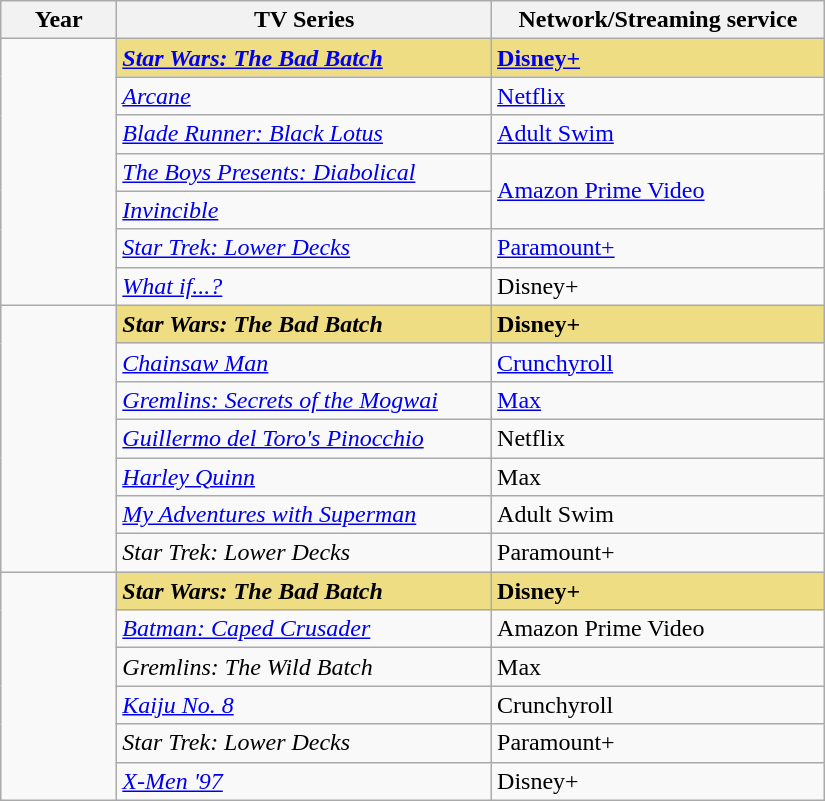<table class="wikitable" style="width:550px;" cellpadding="5">
<tr>
<th style="width:70px;">Year</th>
<th>TV Series</th>
<th>Network/Streaming service</th>
</tr>
<tr>
<td rowspan="7"></td>
<td style="background:#EEDD82"><strong><em><a href='#'>Star Wars: The Bad Batch</a></em></strong></td>
<td style="background:#EEDD82"><strong><a href='#'>Disney+</a></strong></td>
</tr>
<tr>
<td><em><a href='#'>Arcane</a></em></td>
<td><a href='#'>Netflix</a></td>
</tr>
<tr>
<td><em><a href='#'>Blade Runner: Black Lotus</a></em></td>
<td><a href='#'>Adult Swim</a></td>
</tr>
<tr>
<td><em><a href='#'>The Boys Presents: Diabolical</a></em></td>
<td rowspan=2><a href='#'>Amazon Prime Video</a></td>
</tr>
<tr>
<td><em><a href='#'>Invincible</a></em></td>
</tr>
<tr>
<td><em><a href='#'>Star Trek: Lower Decks</a></em></td>
<td><a href='#'>Paramount+</a></td>
</tr>
<tr>
<td><em><a href='#'>What if...?</a></em></td>
<td>Disney+</td>
</tr>
<tr>
<td rowspan="7"></td>
<td style="background:#EEDD82"><strong><em>Star Wars: The Bad Batch</em></strong></td>
<td style="background:#EEDD82"><strong>Disney+</strong></td>
</tr>
<tr>
<td><em><a href='#'>Chainsaw Man</a></em></td>
<td><a href='#'>Crunchyroll</a></td>
</tr>
<tr>
<td><em><a href='#'>Gremlins: Secrets of the Mogwai</a></em></td>
<td><a href='#'>Max</a></td>
</tr>
<tr>
<td><em><a href='#'>Guillermo del Toro's Pinocchio</a></em></td>
<td>Netflix</td>
</tr>
<tr>
<td><em><a href='#'>Harley Quinn</a></em></td>
<td>Max</td>
</tr>
<tr>
<td><em><a href='#'>My Adventures with Superman</a></em></td>
<td>Adult Swim</td>
</tr>
<tr>
<td><em>Star Trek: Lower Decks</em></td>
<td>Paramount+</td>
</tr>
<tr>
<td rowspan="6"></td>
<td style="background:#EEDD82"><strong><em>Star Wars: The Bad Batch</em></strong></td>
<td style="background:#EEDD82"><strong>Disney+</strong></td>
</tr>
<tr>
<td><em><a href='#'>Batman: Caped Crusader</a></em></td>
<td>Amazon Prime Video</td>
</tr>
<tr>
<td><em>Gremlins: The Wild Batch</em></td>
<td>Max</td>
</tr>
<tr>
<td><em><a href='#'>Kaiju No. 8</a></em></td>
<td>Crunchyroll</td>
</tr>
<tr>
<td><em>Star Trek: Lower Decks</em></td>
<td>Paramount+</td>
</tr>
<tr>
<td><em><a href='#'>X-Men '97</a></em></td>
<td>Disney+</td>
</tr>
</table>
